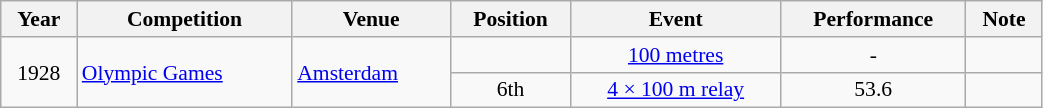<table class="wikitable" width=55% style="font-size:90%; text-align:center;">
<tr>
<th>Year</th>
<th>Competition</th>
<th>Venue</th>
<th>Position</th>
<th>Event</th>
<th>Performance</th>
<th>Note</th>
</tr>
<tr>
<td rowspan=2>1928</td>
<td rowspan=2 align=left><a href='#'>Olympic Games</a></td>
<td rowspan=2 align=left> <a href='#'>Amsterdam</a></td>
<td></td>
<td><a href='#'>100 metres</a></td>
<td>-</td>
<td></td>
</tr>
<tr>
<td>6th</td>
<td><a href='#'>4 × 100 m relay</a></td>
<td>53.6</td>
<td></td>
</tr>
</table>
